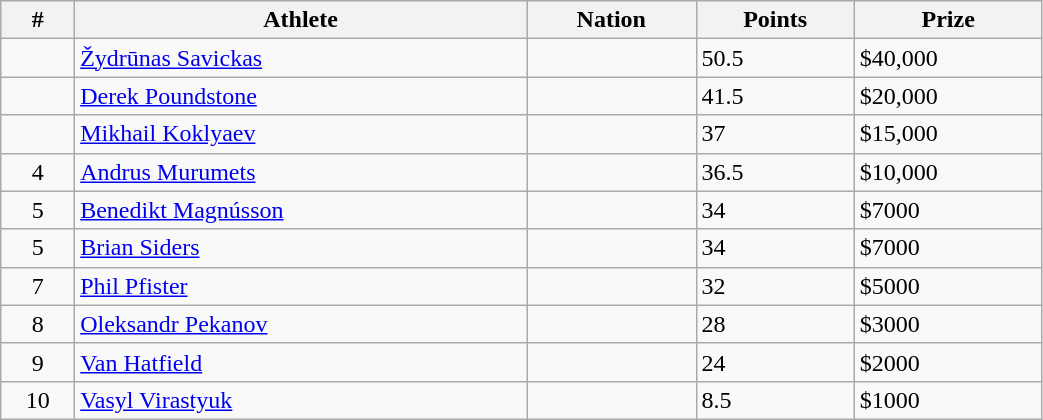<table class="wikitable" style="display: inline-table;width: 55%;">
<tr>
<th scope="col">#</th>
<th scope="col">Athlete</th>
<th scope="col">Nation</th>
<th scope="col">Points</th>
<th scope="col">Prize</th>
</tr>
<tr>
<td align="center"></td>
<td><a href='#'>Žydrūnas Savickas</a></td>
<td></td>
<td>50.5</td>
<td>$40,000</td>
</tr>
<tr>
<td align="center"></td>
<td><a href='#'>Derek Poundstone</a></td>
<td></td>
<td>41.5</td>
<td>$20,000</td>
</tr>
<tr>
<td align="center"></td>
<td><a href='#'>Mikhail Koklyaev</a></td>
<td></td>
<td>37</td>
<td>$15,000</td>
</tr>
<tr>
<td align="center">4</td>
<td><a href='#'>Andrus Murumets</a></td>
<td></td>
<td>36.5</td>
<td>$10,000</td>
</tr>
<tr>
<td align="center">5</td>
<td><a href='#'>Benedikt Magnússon</a></td>
<td></td>
<td>34</td>
<td>$7000</td>
</tr>
<tr>
<td align="center">5</td>
<td><a href='#'>Brian Siders</a></td>
<td></td>
<td>34</td>
<td>$7000</td>
</tr>
<tr>
<td align="center">7</td>
<td><a href='#'>Phil Pfister</a></td>
<td></td>
<td>32</td>
<td>$5000</td>
</tr>
<tr>
<td align="center">8</td>
<td><a href='#'>Oleksandr Pekanov</a></td>
<td></td>
<td>28</td>
<td>$3000</td>
</tr>
<tr>
<td align="center">9</td>
<td><a href='#'>Van Hatfield</a></td>
<td></td>
<td>24</td>
<td>$2000</td>
</tr>
<tr>
<td align="center">10</td>
<td><a href='#'>Vasyl Virastyuk</a></td>
<td></td>
<td>8.5</td>
<td>$1000</td>
</tr>
</table>
